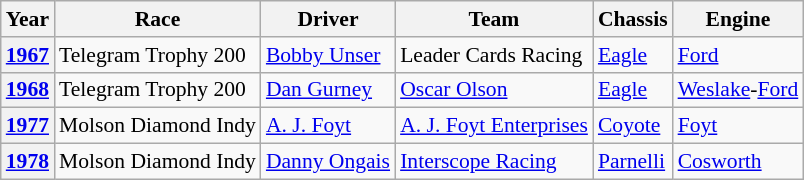<table class="wikitable" style="font-size: 90%;">
<tr>
<th>Year</th>
<th>Race</th>
<th>Driver</th>
<th>Team</th>
<th>Chassis</th>
<th>Engine</th>
</tr>
<tr>
<th><a href='#'>1967</a></th>
<td>Telegram Trophy 200</td>
<td> <a href='#'>Bobby Unser</a></td>
<td>Leader Cards Racing</td>
<td><a href='#'>Eagle</a></td>
<td><a href='#'>Ford</a></td>
</tr>
<tr>
<th><a href='#'>1968</a></th>
<td>Telegram Trophy 200</td>
<td> <a href='#'>Dan Gurney</a></td>
<td><a href='#'>Oscar Olson</a></td>
<td><a href='#'>Eagle</a></td>
<td><a href='#'>Weslake</a>-<a href='#'>Ford</a></td>
</tr>
<tr>
<th><a href='#'>1977</a></th>
<td>Molson Diamond Indy</td>
<td> <a href='#'>A. J. Foyt</a></td>
<td><a href='#'>A. J. Foyt Enterprises</a></td>
<td><a href='#'>Coyote</a></td>
<td><a href='#'>Foyt</a></td>
</tr>
<tr>
<th><a href='#'>1978</a></th>
<td>Molson Diamond Indy</td>
<td> <a href='#'>Danny Ongais</a></td>
<td><a href='#'>Interscope Racing</a></td>
<td><a href='#'>Parnelli</a></td>
<td><a href='#'>Cosworth</a></td>
</tr>
</table>
